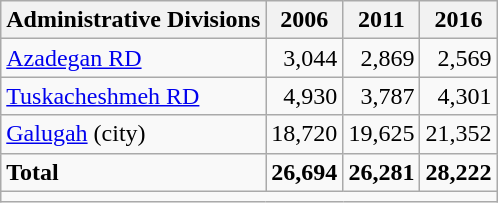<table class="wikitable">
<tr>
<th>Administrative Divisions</th>
<th>2006</th>
<th>2011</th>
<th>2016</th>
</tr>
<tr>
<td><a href='#'>Azadegan RD</a></td>
<td style="text-align: right;">3,044</td>
<td style="text-align: right;">2,869</td>
<td style="text-align: right;">2,569</td>
</tr>
<tr>
<td><a href='#'>Tuskacheshmeh RD</a></td>
<td style="text-align: right;">4,930</td>
<td style="text-align: right;">3,787</td>
<td style="text-align: right;">4,301</td>
</tr>
<tr>
<td><a href='#'>Galugah</a> (city)</td>
<td style="text-align: right;">18,720</td>
<td style="text-align: right;">19,625</td>
<td style="text-align: right;">21,352</td>
</tr>
<tr>
<td><strong>Total</strong></td>
<td style="text-align: right;"><strong>26,694</strong></td>
<td style="text-align: right;"><strong>26,281</strong></td>
<td style="text-align: right;"><strong>28,222</strong></td>
</tr>
<tr>
<td colspan=4></td>
</tr>
</table>
